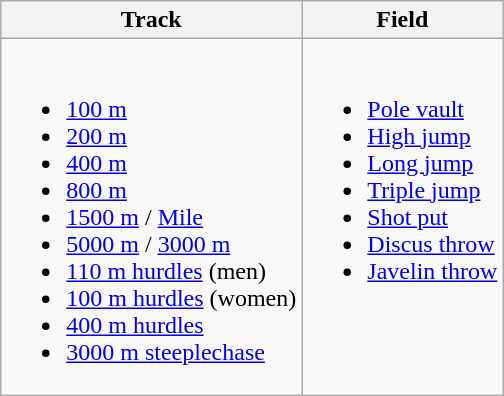<table class=wikitable>
<tr>
<th>Track</th>
<th>Field</th>
</tr>
<tr>
<td valign=top><br><ul><li><a href='#'>100 m</a></li><li><a href='#'>200 m</a></li><li><a href='#'>400 m</a></li><li><a href='#'>800 m</a></li><li><a href='#'>1500 m</a> / <a href='#'>Mile</a></li><li><a href='#'>5000 m</a> / <a href='#'>3000 m</a></li><li><a href='#'>110 m hurdles</a> (men)</li><li><a href='#'>100 m hurdles</a> (women)</li><li><a href='#'>400 m hurdles</a></li><li><a href='#'>3000 m steeplechase</a></li></ul></td>
<td valign=top><br><ul><li><a href='#'>Pole vault</a></li><li><a href='#'>High jump</a></li><li><a href='#'>Long jump</a></li><li><a href='#'>Triple jump</a></li><li><a href='#'>Shot put</a></li><li><a href='#'>Discus throw</a></li><li><a href='#'>Javelin throw</a></li></ul></td>
</tr>
</table>
